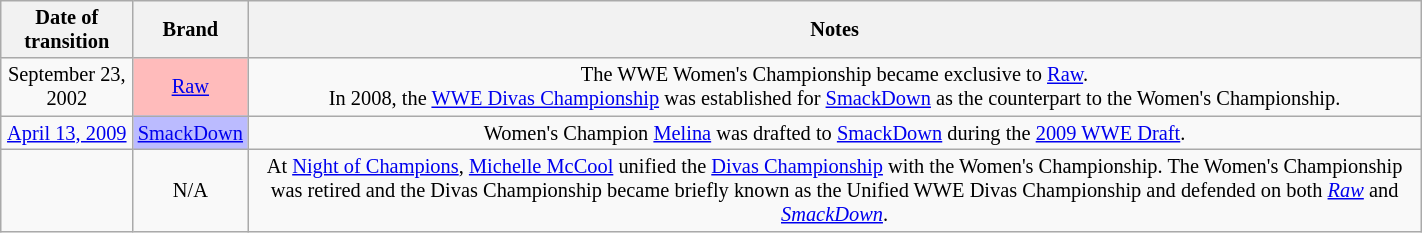<table class="wikitable"  style="font-size:85%; text-align:center; width:75%;">
<tr>
<th>Date of transition</th>
<th>Brand</th>
<th>Notes</th>
</tr>
<tr>
<td>September 23, 2002</td>
<td style="background:#fbb;"><a href='#'>Raw</a></td>
<td>The WWE Women's Championship became exclusive to <a href='#'>Raw</a>.<br>In 2008, the <a href='#'>WWE Divas Championship</a> was established for <a href='#'>SmackDown</a> as the counterpart to the Women's Championship.</td>
</tr>
<tr>
<td><a href='#'>April 13, 2009</a></td>
<td style="background:#bbf;"><a href='#'>SmackDown</a></td>
<td>Women's Champion <a href='#'>Melina</a> was drafted to <a href='#'>SmackDown</a> during the <a href='#'>2009 WWE Draft</a>.</td>
</tr>
<tr>
<td></td>
<td>N/A</td>
<td>At <a href='#'>Night of Champions</a>, <a href='#'>Michelle McCool</a> unified the <a href='#'>Divas Championship</a> with the Women's Championship. The Women's Championship was retired and the Divas Championship became briefly known as the Unified WWE Divas Championship and defended on both <em><a href='#'>Raw</a></em> and <em><a href='#'>SmackDown</a></em>.</td>
</tr>
</table>
